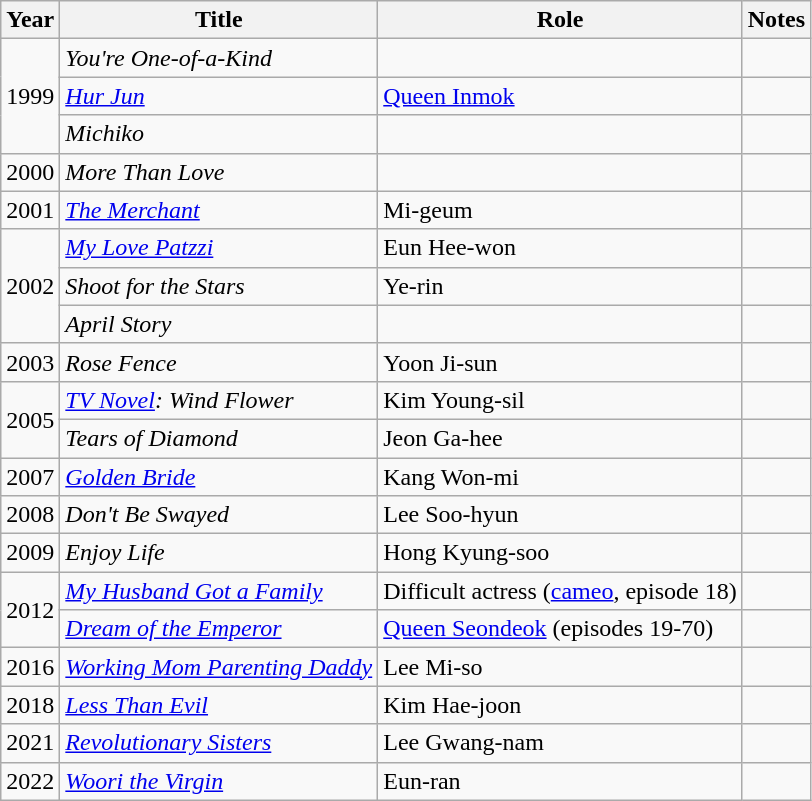<table class="wikitable">
<tr>
<th>Year</th>
<th>Title</th>
<th>Role</th>
<th>Notes</th>
</tr>
<tr>
<td rowspan="3">1999</td>
<td><em>You're One-of-a-Kind</em></td>
<td></td>
<td></td>
</tr>
<tr>
<td><em><a href='#'>Hur Jun</a></em></td>
<td><a href='#'>Queen Inmok</a></td>
<td></td>
</tr>
<tr>
<td><em>Michiko</em></td>
<td></td>
<td></td>
</tr>
<tr>
<td>2000</td>
<td><em>More Than Love</em></td>
<td></td>
<td></td>
</tr>
<tr>
<td>2001</td>
<td><em><a href='#'>The Merchant</a></em></td>
<td>Mi-geum</td>
<td></td>
</tr>
<tr>
<td rowspan=3>2002</td>
<td><em><a href='#'>My Love Patzzi</a></em></td>
<td>Eun Hee-won</td>
<td></td>
</tr>
<tr>
<td><em>Shoot for the Stars</em></td>
<td>Ye-rin</td>
<td></td>
</tr>
<tr>
<td><em>April Story</em></td>
<td></td>
<td></td>
</tr>
<tr>
<td>2003</td>
<td><em>Rose Fence</em></td>
<td>Yoon Ji-sun</td>
<td></td>
</tr>
<tr>
<td rowspan=2>2005</td>
<td><em><a href='#'>TV Novel</a>: Wind Flower</em></td>
<td>Kim Young-sil</td>
<td></td>
</tr>
<tr>
<td><em>Tears of Diamond</em></td>
<td>Jeon Ga-hee</td>
<td></td>
</tr>
<tr>
<td>2007</td>
<td><em><a href='#'>Golden Bride</a></em></td>
<td>Kang Won-mi</td>
<td></td>
</tr>
<tr>
<td>2008</td>
<td><em>Don't Be Swayed</em></td>
<td>Lee Soo-hyun</td>
<td></td>
</tr>
<tr>
<td>2009</td>
<td><em>Enjoy Life</em></td>
<td>Hong Kyung-soo</td>
<td></td>
</tr>
<tr>
<td rowspan=2>2012</td>
<td><em><a href='#'>My Husband Got a Family</a></em></td>
<td>Difficult actress (<a href='#'>cameo</a>, episode 18)</td>
<td></td>
</tr>
<tr>
<td><em><a href='#'>Dream of the Emperor</a></em></td>
<td><a href='#'>Queen Seondeok</a> (episodes 19-70)</td>
<td></td>
</tr>
<tr>
<td>2016</td>
<td><em><a href='#'>Working Mom Parenting Daddy</a></em></td>
<td>Lee Mi-so</td>
<td></td>
</tr>
<tr>
<td>2018</td>
<td><em><a href='#'>Less Than Evil</a></em></td>
<td>Kim Hae-joon</td>
<td></td>
</tr>
<tr>
<td>2021</td>
<td><em><a href='#'>Revolutionary Sisters</a></em></td>
<td>Lee Gwang-nam</td>
<td></td>
</tr>
<tr>
<td>2022</td>
<td><em><a href='#'>Woori the Virgin</a></em></td>
<td>Eun-ran</td>
<td></td>
</tr>
</table>
